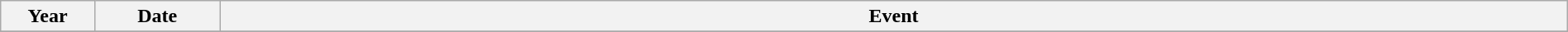<table class="wikitable" style="width:100%;">
<tr>
<th style="width:6%">Year</th>
<th style="width:8%">Date</th>
<th style="width:86%">Event</th>
</tr>
<tr>
</tr>
</table>
